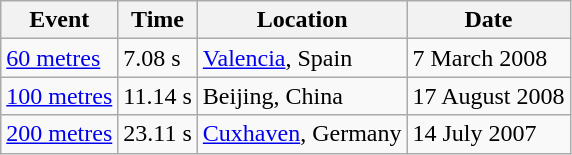<table class="wikitable">
<tr>
<th>Event</th>
<th>Time</th>
<th>Location</th>
<th>Date</th>
</tr>
<tr>
<td><a href='#'>60 metres</a></td>
<td>7.08 s</td>
<td><a href='#'>Valencia</a>, Spain</td>
<td>7 March 2008</td>
</tr>
<tr>
<td><a href='#'>100 metres</a></td>
<td>11.14 s</td>
<td>Beijing, China</td>
<td>17 August 2008</td>
</tr>
<tr>
<td><a href='#'>200 metres</a></td>
<td>23.11 s</td>
<td><a href='#'>Cuxhaven</a>, Germany</td>
<td>14 July 2007</td>
</tr>
</table>
